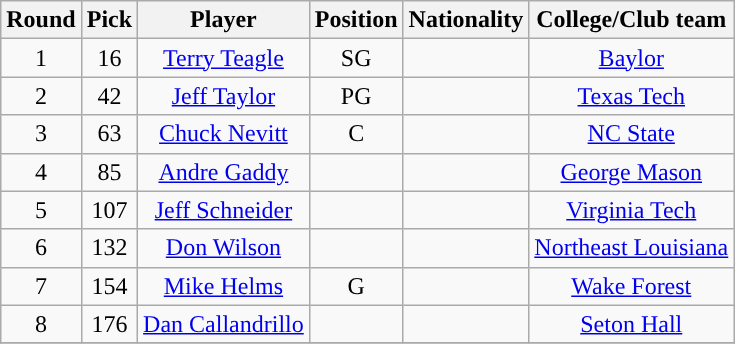<table class="wikitable sortable sortable">
<tr>
<th>Round</th>
<th>Pick</th>
<th>Player</th>
<th>Position</th>
<th>Nationality</th>
<th>College/Club team</th>
</tr>
<tr style="text-align: center">
<td>1</td>
<td>16</td>
<td><a href='#'>Terry Teagle</a></td>
<td>SG</td>
<td></td>
<td><a href='#'>Baylor</a></td>
</tr>
<tr style="text-align: center">
<td>2</td>
<td>42</td>
<td><a href='#'>Jeff Taylor</a></td>
<td>PG</td>
<td></td>
<td><a href='#'>Texas Tech</a></td>
</tr>
<tr style="text-align: center">
<td>3</td>
<td>63</td>
<td><a href='#'>Chuck Nevitt</a></td>
<td>C</td>
<td></td>
<td><a href='#'>NC State</a></td>
</tr>
<tr style="text-align: center">
<td>4</td>
<td>85</td>
<td><a href='#'>Andre Gaddy</a></td>
<td></td>
<td></td>
<td><a href='#'>George Mason</a></td>
</tr>
<tr style="text-align: center">
<td>5</td>
<td>107</td>
<td><a href='#'>Jeff Schneider</a></td>
<td></td>
<td></td>
<td><a href='#'>Virginia Tech</a></td>
</tr>
<tr style="text-align: center">
<td>6</td>
<td>132</td>
<td><a href='#'>Don Wilson</a></td>
<td></td>
<td></td>
<td><a href='#'>Northeast Louisiana</a></td>
</tr>
<tr style="text-align: center">
<td>7</td>
<td>154</td>
<td><a href='#'>Mike Helms</a></td>
<td>G</td>
<td></td>
<td><a href='#'>Wake Forest</a></td>
</tr>
<tr style="text-align: center">
<td>8</td>
<td>176</td>
<td><a href='#'>Dan Callandrillo</a></td>
<td></td>
<td></td>
<td><a href='#'>Seton Hall</a></td>
</tr>
<tr style="text-align: center">
</tr>
</table>
